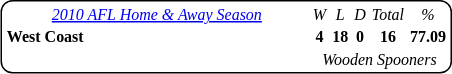<table style="margin-right:4px; margin-top:8px; float:right; border:1px #000 solid; border-radius:8px; background:#fff; font-family:Verdana; font-size:8pt; text-align:center;">
<tr>
<td width=200><em><a href='#'>2010 AFL Home & Away Season</a></em></td>
<td><em>W</em></td>
<td><em>L</em></td>
<td><em>D</em></td>
<td><em>Total</em></td>
<td><em>%</em></td>
</tr>
<tr>
<td style="text-align:left"><strong>West Coast</strong></td>
<td><strong>4</strong></td>
<td><strong>18</strong></td>
<td><strong>0</strong></td>
<td><strong>16</strong></td>
<td><strong>77.09</strong></td>
</tr>
<tr>
<td></td>
<td colspan=9><em>Wooden Spooners</em></td>
</tr>
</table>
